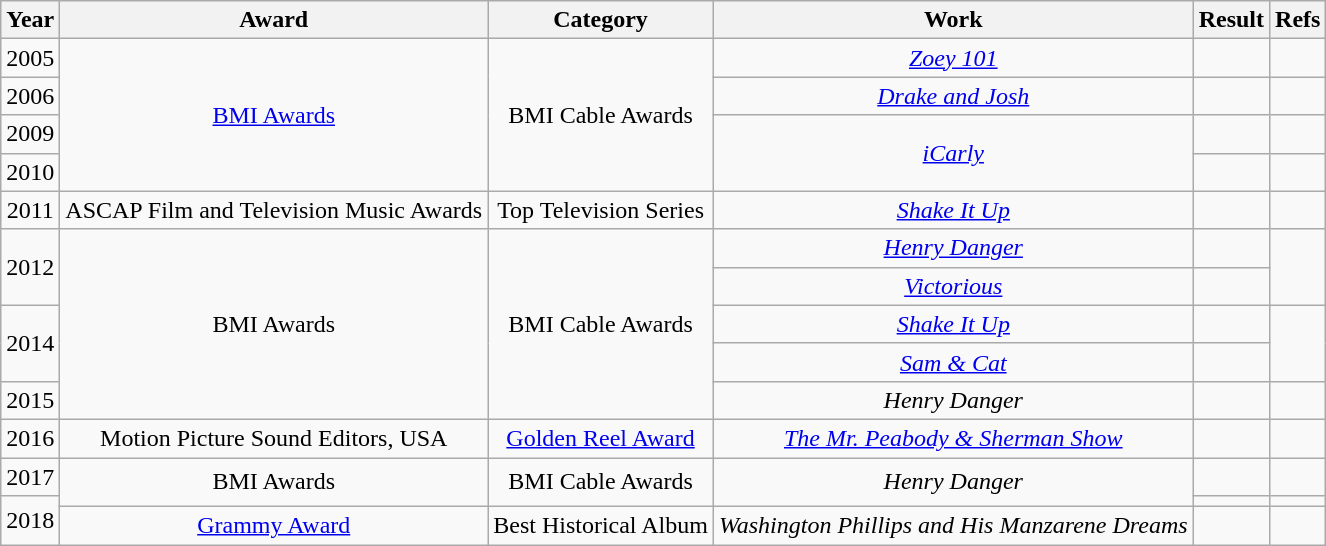<table class="wikitable" style="text-align:center">
<tr>
<th>Year</th>
<th>Award</th>
<th>Category</th>
<th>Work</th>
<th>Result</th>
<th>Refs</th>
</tr>
<tr>
<td>2005</td>
<td rowspan="4"><a href='#'>BMI Awards</a></td>
<td rowspan="4">BMI Cable Awards</td>
<td><em><a href='#'>Zoey 101</a></em></td>
<td></td>
<td></td>
</tr>
<tr>
<td>2006</td>
<td><em><a href='#'>Drake and Josh</a></em></td>
<td></td>
<td></td>
</tr>
<tr>
<td>2009</td>
<td rowspan="2"><em><a href='#'>iCarly</a></em></td>
<td></td>
<td></td>
</tr>
<tr>
<td>2010</td>
<td></td>
<td></td>
</tr>
<tr>
<td>2011</td>
<td>ASCAP Film and Television Music Awards</td>
<td>Top Television Series</td>
<td><em><a href='#'>Shake It Up</a></em></td>
<td></td>
<td></td>
</tr>
<tr>
<td rowspan="2">2012</td>
<td rowspan="5">BMI Awards</td>
<td rowspan="5">BMI Cable Awards</td>
<td><em><a href='#'>Henry Danger</a></em></td>
<td></td>
<td rowspan="2"></td>
</tr>
<tr>
<td><em><a href='#'>Victorious</a></em></td>
<td></td>
</tr>
<tr>
<td rowspan="2">2014</td>
<td><em><a href='#'>Shake It Up</a></em></td>
<td></td>
<td rowspan="2"></td>
</tr>
<tr>
<td><em><a href='#'>Sam & Cat</a></em></td>
<td></td>
</tr>
<tr>
<td>2015</td>
<td><em>Henry Danger</em></td>
<td></td>
<td></td>
</tr>
<tr>
<td>2016</td>
<td>Motion Picture Sound Editors, USA</td>
<td><a href='#'>Golden Reel Award</a></td>
<td><em><a href='#'>The Mr. Peabody & Sherman Show</a></em></td>
<td></td>
<td></td>
</tr>
<tr>
<td>2017</td>
<td rowspan="2">BMI Awards</td>
<td rowspan="2">BMI Cable Awards</td>
<td rowspan="2"><em>Henry Danger</em></td>
<td></td>
<td></td>
</tr>
<tr>
<td rowspan="2">2018</td>
<td></td>
<td></td>
</tr>
<tr>
<td><a href='#'>Grammy Award</a></td>
<td>Best Historical Album</td>
<td><em>Washington Phillips and His Manzarene Dreams</em></td>
<td></td>
<td></td>
</tr>
</table>
